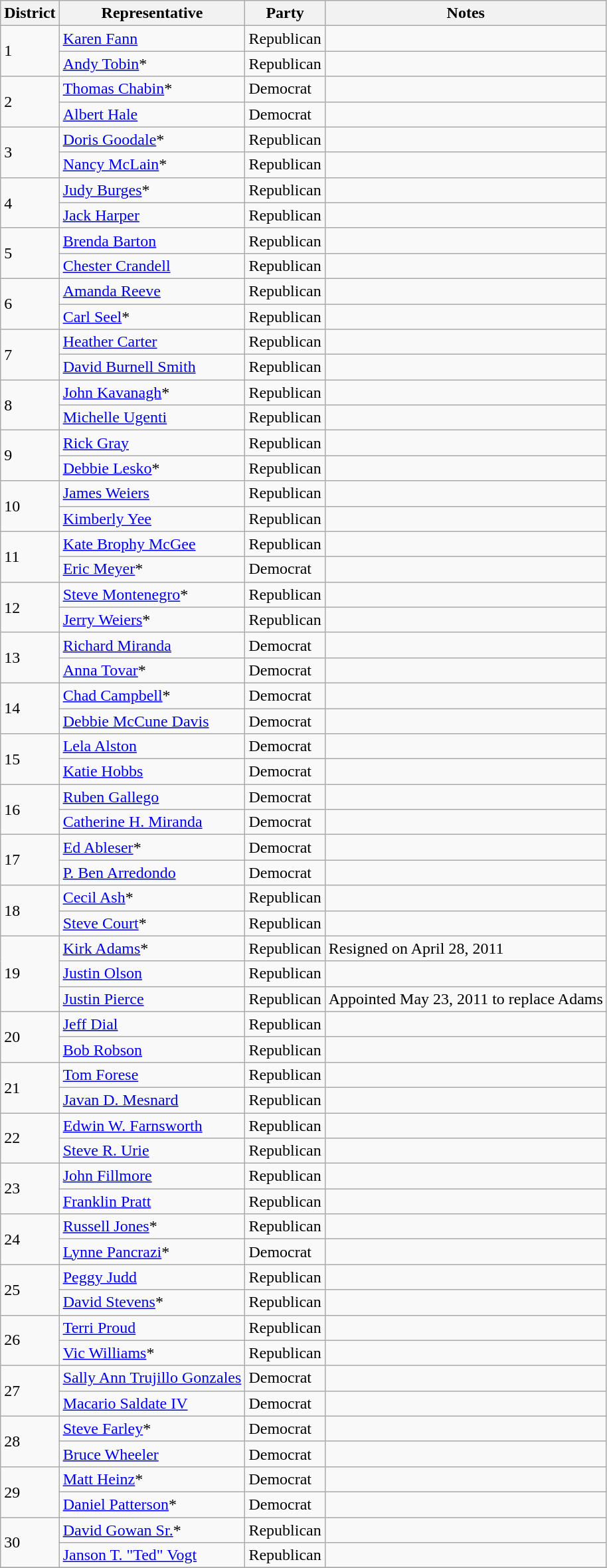<table class="wikitable">
<tr>
<th>District</th>
<th>Representative</th>
<th>Party</th>
<th>Notes</th>
</tr>
<tr>
<td rowspan="2">1</td>
<td><a href='#'>Karen Fann</a></td>
<td>Republican</td>
<td></td>
</tr>
<tr>
<td><a href='#'>Andy Tobin</a>*</td>
<td>Republican</td>
<td></td>
</tr>
<tr>
<td rowspan="2">2</td>
<td><a href='#'>Thomas Chabin</a>*</td>
<td>Democrat</td>
<td></td>
</tr>
<tr>
<td><a href='#'>Albert Hale</a></td>
<td>Democrat</td>
<td></td>
</tr>
<tr>
<td rowspan="2">3</td>
<td><a href='#'>Doris Goodale</a>*</td>
<td>Republican</td>
<td></td>
</tr>
<tr>
<td><a href='#'>Nancy McLain</a>*</td>
<td>Republican</td>
<td></td>
</tr>
<tr>
<td rowspan="2">4</td>
<td><a href='#'>Judy Burges</a>*</td>
<td>Republican</td>
<td></td>
</tr>
<tr>
<td><a href='#'>Jack Harper</a></td>
<td>Republican</td>
<td></td>
</tr>
<tr>
<td rowspan="2">5</td>
<td><a href='#'>Brenda Barton</a></td>
<td>Republican</td>
<td></td>
</tr>
<tr>
<td><a href='#'>Chester Crandell</a></td>
<td>Republican</td>
<td></td>
</tr>
<tr>
<td rowspan="2">6</td>
<td><a href='#'>Amanda Reeve</a></td>
<td>Republican</td>
<td></td>
</tr>
<tr>
<td><a href='#'>Carl Seel</a>*</td>
<td>Republican</td>
<td></td>
</tr>
<tr>
<td rowspan="2">7</td>
<td><a href='#'>Heather Carter</a></td>
<td>Republican</td>
<td></td>
</tr>
<tr>
<td><a href='#'>David Burnell Smith</a></td>
<td>Republican</td>
<td></td>
</tr>
<tr>
<td rowspan="2">8</td>
<td><a href='#'>John Kavanagh</a>*</td>
<td>Republican</td>
<td></td>
</tr>
<tr>
<td><a href='#'>Michelle Ugenti</a></td>
<td>Republican</td>
<td></td>
</tr>
<tr>
<td rowspan="2">9</td>
<td><a href='#'>Rick Gray</a></td>
<td>Republican</td>
<td></td>
</tr>
<tr>
<td><a href='#'>Debbie Lesko</a>*</td>
<td>Republican</td>
<td></td>
</tr>
<tr>
<td rowspan="2">10</td>
<td><a href='#'>James Weiers</a></td>
<td>Republican</td>
<td></td>
</tr>
<tr>
<td><a href='#'>Kimberly Yee</a></td>
<td>Republican</td>
<td></td>
</tr>
<tr>
<td rowspan="2">11</td>
<td><a href='#'>Kate Brophy McGee</a></td>
<td>Republican</td>
<td></td>
</tr>
<tr>
<td><a href='#'>Eric Meyer</a>*</td>
<td>Democrat</td>
<td></td>
</tr>
<tr>
<td rowspan="2">12</td>
<td><a href='#'>Steve Montenegro</a>*</td>
<td>Republican</td>
<td></td>
</tr>
<tr>
<td><a href='#'>Jerry Weiers</a>*</td>
<td>Republican</td>
<td></td>
</tr>
<tr>
<td rowspan="2">13</td>
<td><a href='#'>Richard Miranda</a></td>
<td>Democrat</td>
<td></td>
</tr>
<tr>
<td><a href='#'>Anna Tovar</a>*</td>
<td>Democrat</td>
<td></td>
</tr>
<tr>
<td rowspan="2">14</td>
<td><a href='#'>Chad Campbell</a>*</td>
<td>Democrat</td>
<td></td>
</tr>
<tr>
<td><a href='#'>Debbie McCune Davis</a></td>
<td>Democrat</td>
<td></td>
</tr>
<tr>
<td rowspan="2">15</td>
<td><a href='#'>Lela Alston</a></td>
<td>Democrat</td>
<td></td>
</tr>
<tr>
<td><a href='#'>Katie Hobbs</a></td>
<td>Democrat</td>
<td></td>
</tr>
<tr>
<td rowspan="2">16</td>
<td><a href='#'>Ruben Gallego</a></td>
<td>Democrat</td>
<td></td>
</tr>
<tr>
<td><a href='#'>Catherine H. Miranda</a></td>
<td>Democrat</td>
<td></td>
</tr>
<tr>
<td rowspan="2">17</td>
<td><a href='#'>Ed Ableser</a>*</td>
<td>Democrat</td>
<td></td>
</tr>
<tr>
<td><a href='#'>P. Ben Arredondo</a></td>
<td>Democrat</td>
<td></td>
</tr>
<tr>
<td rowspan="2">18</td>
<td><a href='#'>Cecil Ash</a>*</td>
<td>Republican</td>
<td></td>
</tr>
<tr>
<td><a href='#'>Steve Court</a>*</td>
<td>Republican</td>
<td></td>
</tr>
<tr>
<td rowspan="3">19</td>
<td><a href='#'>Kirk Adams</a>*</td>
<td>Republican</td>
<td>Resigned on April 28, 2011</td>
</tr>
<tr>
<td><a href='#'>Justin Olson</a></td>
<td>Republican</td>
<td></td>
</tr>
<tr>
<td><a href='#'>Justin Pierce</a></td>
<td>Republican</td>
<td>Appointed May 23, 2011 to replace Adams</td>
</tr>
<tr>
<td rowspan="2">20</td>
<td><a href='#'>Jeff Dial</a></td>
<td>Republican</td>
<td></td>
</tr>
<tr>
<td><a href='#'>Bob Robson</a></td>
<td>Republican</td>
<td></td>
</tr>
<tr>
<td rowspan="2">21</td>
<td><a href='#'>Tom Forese</a></td>
<td>Republican</td>
<td></td>
</tr>
<tr>
<td><a href='#'>Javan D. Mesnard</a></td>
<td>Republican</td>
<td></td>
</tr>
<tr>
<td rowspan="2">22</td>
<td><a href='#'>Edwin W. Farnsworth</a></td>
<td>Republican</td>
<td></td>
</tr>
<tr>
<td><a href='#'>Steve R. Urie</a></td>
<td>Republican</td>
<td></td>
</tr>
<tr>
<td rowspan="2">23</td>
<td><a href='#'>John Fillmore</a></td>
<td>Republican</td>
<td></td>
</tr>
<tr>
<td><a href='#'>Franklin Pratt</a></td>
<td>Republican</td>
<td></td>
</tr>
<tr>
<td rowspan="2">24</td>
<td><a href='#'>Russell Jones</a>*</td>
<td>Republican</td>
<td></td>
</tr>
<tr>
<td><a href='#'>Lynne Pancrazi</a>*</td>
<td>Democrat</td>
<td></td>
</tr>
<tr>
<td rowspan="2">25</td>
<td><a href='#'>Peggy Judd</a></td>
<td>Republican</td>
<td></td>
</tr>
<tr>
<td><a href='#'>David Stevens</a>*</td>
<td>Republican</td>
<td></td>
</tr>
<tr>
<td rowspan="2">26</td>
<td><a href='#'>Terri Proud</a></td>
<td>Republican</td>
<td></td>
</tr>
<tr>
<td><a href='#'>Vic Williams</a>*</td>
<td>Republican</td>
<td></td>
</tr>
<tr>
<td rowspan="2">27</td>
<td><a href='#'>Sally Ann Trujillo Gonzales</a></td>
<td>Democrat</td>
<td></td>
</tr>
<tr>
<td><a href='#'>Macario Saldate IV</a></td>
<td>Democrat</td>
<td></td>
</tr>
<tr>
<td rowspan="2">28</td>
<td><a href='#'>Steve Farley</a>*</td>
<td>Democrat</td>
<td></td>
</tr>
<tr>
<td><a href='#'>Bruce Wheeler</a></td>
<td>Democrat</td>
<td></td>
</tr>
<tr>
<td rowspan="2">29</td>
<td><a href='#'>Matt Heinz</a>*</td>
<td>Democrat</td>
<td></td>
</tr>
<tr>
<td><a href='#'>Daniel Patterson</a>*</td>
<td>Democrat</td>
<td></td>
</tr>
<tr>
<td rowspan="2">30</td>
<td><a href='#'>David Gowan Sr.</a>*</td>
<td>Republican</td>
<td></td>
</tr>
<tr>
<td><a href='#'>Janson T. "Ted" Vogt</a></td>
<td>Republican</td>
<td></td>
</tr>
<tr>
</tr>
</table>
